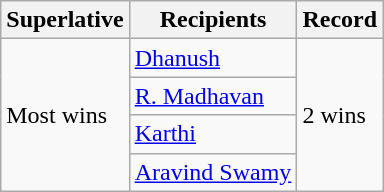<table class="wikitable">
<tr>
<th>Superlative</th>
<th>Recipients</th>
<th>Record</th>
</tr>
<tr>
<td rowspan="4">Most wins</td>
<td><a href='#'>Dhanush</a></td>
<td rowspan="4">2 wins</td>
</tr>
<tr>
<td><a href='#'>R. Madhavan</a></td>
</tr>
<tr>
<td><a href='#'>Karthi</a></td>
</tr>
<tr>
<td><a href='#'>Aravind Swamy</a></td>
</tr>
</table>
